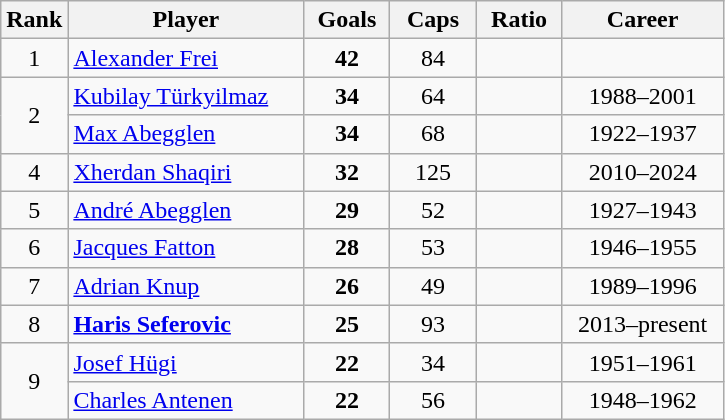<table class="wikitable sortable" style="text-align: center;">
<tr>
<th width=30px>Rank</th>
<th width=150px>Player</th>
<th width=50px>Goals</th>
<th width=50px>Caps</th>
<th width=50px>Ratio</th>
<th width=100px>Career</th>
</tr>
<tr>
<td>1</td>
<td align=left><a href='#'>Alexander Frei</a></td>
<td><strong>42</strong></td>
<td>84</td>
<td></td>
<td></td>
</tr>
<tr>
<td rowspan="2">2</td>
<td align=left><a href='#'>Kubilay Türkyilmaz</a></td>
<td><strong>34</strong></td>
<td>64</td>
<td></td>
<td>1988–2001</td>
</tr>
<tr>
<td align=left><a href='#'>Max Abegglen</a></td>
<td><strong>34</strong></td>
<td>68</td>
<td></td>
<td>1922–1937</td>
</tr>
<tr>
<td>4</td>
<td align=left><a href='#'>Xherdan Shaqiri</a></td>
<td><strong>32</strong></td>
<td>125</td>
<td></td>
<td>2010–2024</td>
</tr>
<tr>
<td>5</td>
<td align=left><a href='#'>André Abegglen</a></td>
<td><strong>29</strong></td>
<td>52</td>
<td></td>
<td>1927–1943</td>
</tr>
<tr>
<td>6</td>
<td align=left><a href='#'>Jacques Fatton</a></td>
<td><strong>28</strong></td>
<td>53</td>
<td></td>
<td>1946–1955</td>
</tr>
<tr>
<td>7</td>
<td align=left><a href='#'>Adrian Knup</a></td>
<td><strong>26</strong></td>
<td>49</td>
<td></td>
<td>1989–1996</td>
</tr>
<tr>
<td>8</td>
<td align=left><strong><a href='#'>Haris Seferovic</a></strong></td>
<td><strong>25</strong></td>
<td>93</td>
<td></td>
<td>2013–present</td>
</tr>
<tr>
<td rowspan="2">9</td>
<td align=left><a href='#'>Josef Hügi</a></td>
<td><strong>22</strong></td>
<td>34</td>
<td></td>
<td>1951–1961</td>
</tr>
<tr>
<td align=left><a href='#'>Charles Antenen</a></td>
<td><strong>22</strong></td>
<td>56</td>
<td></td>
<td>1948–1962</td>
</tr>
</table>
